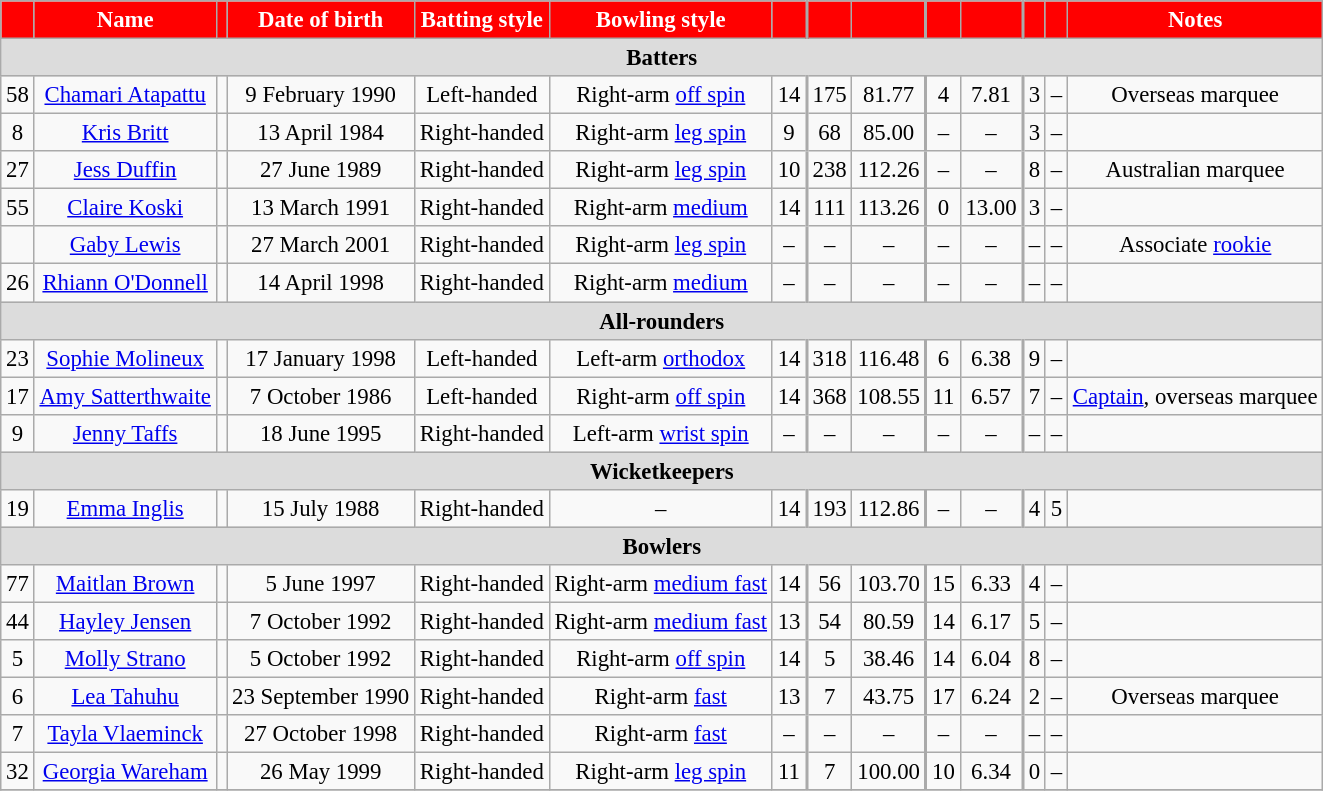<table class="wikitable" style="font-size:95%;">
<tr>
<th style="background:red; color:white; text-align:center;"></th>
<th style="background:red; color:white; text-align:center;">Name</th>
<th style="background:red; color:white; text-align:center;"></th>
<th style="background:red; color:white; text-align:center;">Date of birth</th>
<th style="background:red; color:white; text-align:center;">Batting style</th>
<th style="background:red; color:white; text-align:center;">Bowling style</th>
<th style="background:red; color:white; text-align:center;"></th>
<th style="background:red; color:white; border-left-width: 2px; text-align:center;"></th>
<th style="background:red; color:white; text-align:center;"></th>
<th style="background:red; color:white; border-left-width: 2px; text-align:center;"></th>
<th style="background:red; color:white; text-align:center;"></th>
<th style="background:red; color:white; border-left-width: 2px; text-align:center;"></th>
<th style="background:red; color:white; text-align:center;"></th>
<th style="background:red; color:white; text-align:center;">Notes</th>
</tr>
<tr>
<th colspan="14" style="background: #DCDCDC; text-align:center;">Batters</th>
</tr>
<tr align=center>
<td>58</td>
<td><a href='#'>Chamari Atapattu</a></td>
<td></td>
<td>9 February 1990</td>
<td>Left-handed</td>
<td>Right-arm <a href='#'>off spin</a></td>
<td>14</td>
<td style="border-left-width: 2px">175</td>
<td>81.77</td>
<td style="border-left-width: 2px">4</td>
<td>7.81</td>
<td style="border-left-width: 2px">3</td>
<td>–</td>
<td>Overseas marquee</td>
</tr>
<tr align=center>
<td>8</td>
<td><a href='#'>Kris Britt</a></td>
<td></td>
<td>13 April 1984</td>
<td>Right-handed</td>
<td>Right-arm <a href='#'>leg spin</a></td>
<td>9</td>
<td style="border-left-width: 2px">68</td>
<td>85.00</td>
<td style="border-left-width: 2px">–</td>
<td>–</td>
<td style="border-left-width: 2px">3</td>
<td>–</td>
<td></td>
</tr>
<tr align=center>
<td>27</td>
<td><a href='#'>Jess Duffin</a></td>
<td></td>
<td>27 June 1989</td>
<td>Right-handed</td>
<td>Right-arm <a href='#'>leg spin</a></td>
<td>10</td>
<td style="border-left-width: 2px">238</td>
<td>112.26</td>
<td style="border-left-width: 2px">–</td>
<td>–</td>
<td style="border-left-width: 2px">8</td>
<td>–</td>
<td>Australian marquee</td>
</tr>
<tr align=center>
<td>55</td>
<td><a href='#'>Claire Koski</a></td>
<td></td>
<td>13 March 1991</td>
<td>Right-handed</td>
<td>Right-arm <a href='#'>medium</a></td>
<td>14</td>
<td style="border-left-width: 2px">111</td>
<td>113.26</td>
<td style="border-left-width: 2px">0</td>
<td>13.00</td>
<td style="border-left-width: 2px">3</td>
<td>–</td>
<td></td>
</tr>
<tr align=center>
<td></td>
<td><a href='#'>Gaby Lewis</a></td>
<td></td>
<td>27 March 2001</td>
<td>Right-handed</td>
<td>Right-arm <a href='#'>leg spin</a></td>
<td>–</td>
<td style="border-left-width: 2px">–</td>
<td>–</td>
<td style="border-left-width: 2px">–</td>
<td>–</td>
<td style="border-left-width: 2px">–</td>
<td>–</td>
<td>Associate <a href='#'>rookie</a></td>
</tr>
<tr align=center>
<td>26</td>
<td><a href='#'>Rhiann O'Donnell</a></td>
<td></td>
<td>14 April 1998</td>
<td>Right-handed</td>
<td>Right-arm <a href='#'>medium</a></td>
<td>–</td>
<td style="border-left-width: 2px">–</td>
<td>–</td>
<td style="border-left-width: 2px">–</td>
<td>–</td>
<td style="border-left-width: 2px">–</td>
<td>–</td>
<td></td>
</tr>
<tr>
<th colspan="14" style="background: #DCDCDC; text-align:center;">All-rounders</th>
</tr>
<tr align=center>
<td>23</td>
<td><a href='#'>Sophie Molineux</a></td>
<td></td>
<td>17 January 1998</td>
<td>Left-handed</td>
<td>Left-arm <a href='#'>orthodox</a></td>
<td>14</td>
<td style="border-left-width: 2px">318</td>
<td>116.48</td>
<td style="border-left-width: 2px">6</td>
<td>6.38</td>
<td style="border-left-width: 2px">9</td>
<td>–</td>
<td></td>
</tr>
<tr align=center>
<td>17</td>
<td><a href='#'>Amy Satterthwaite</a></td>
<td></td>
<td>7 October 1986</td>
<td>Left-handed</td>
<td>Right-arm <a href='#'>off spin</a></td>
<td>14</td>
<td style="border-left-width: 2px">368</td>
<td>108.55</td>
<td style="border-left-width: 2px">11</td>
<td>6.57</td>
<td style="border-left-width: 2px">7</td>
<td>–</td>
<td><a href='#'>Captain</a>, overseas marquee</td>
</tr>
<tr align=center>
<td>9</td>
<td><a href='#'>Jenny Taffs</a></td>
<td align=center></td>
<td>18 June 1995</td>
<td>Right-handed</td>
<td>Left-arm <a href='#'>wrist spin</a></td>
<td>–</td>
<td style="border-left-width: 2px">–</td>
<td>–</td>
<td style="border-left-width: 2px">–</td>
<td>–</td>
<td style="border-left-width: 2px">–</td>
<td>–</td>
<td></td>
</tr>
<tr>
<th colspan="14" style="background: #DCDCDC; text-align:center;">Wicketkeepers</th>
</tr>
<tr align=center>
<td>19</td>
<td><a href='#'>Emma Inglis</a></td>
<td align=center></td>
<td>15 July 1988</td>
<td>Right-handed</td>
<td>–</td>
<td>14</td>
<td style="border-left-width: 2px">193</td>
<td>112.86</td>
<td style="border-left-width: 2px">–</td>
<td>–</td>
<td style="border-left-width: 2px">4</td>
<td>5</td>
<td></td>
</tr>
<tr>
<th colspan="15" style="background: #DCDCDC; text-align:center;">Bowlers</th>
</tr>
<tr align=center>
<td>77</td>
<td><a href='#'>Maitlan Brown</a></td>
<td></td>
<td>5 June 1997</td>
<td>Right-handed</td>
<td>Right-arm <a href='#'>medium fast</a></td>
<td>14</td>
<td style="border-left-width: 2px">56</td>
<td>103.70</td>
<td style="border-left-width: 2px">15</td>
<td>6.33</td>
<td style="border-left-width: 2px">4</td>
<td>–</td>
<td></td>
</tr>
<tr align=center>
<td>44</td>
<td><a href='#'>Hayley Jensen</a></td>
<td></td>
<td>7 October 1992</td>
<td>Right-handed</td>
<td>Right-arm <a href='#'>medium fast</a></td>
<td>13</td>
<td style="border-left-width: 2px">54</td>
<td>80.59</td>
<td style="border-left-width: 2px">14</td>
<td>6.17</td>
<td style="border-left-width: 2px">5</td>
<td>–</td>
<td></td>
</tr>
<tr align=center>
<td>5</td>
<td><a href='#'>Molly Strano</a></td>
<td></td>
<td>5 October 1992</td>
<td>Right-handed</td>
<td>Right-arm <a href='#'>off spin</a></td>
<td>14</td>
<td style="border-left-width: 2px">5</td>
<td>38.46</td>
<td style="border-left-width: 2px">14</td>
<td>6.04</td>
<td style="border-left-width: 2px">8</td>
<td>–</td>
<td></td>
</tr>
<tr align=center>
<td>6</td>
<td><a href='#'>Lea Tahuhu</a></td>
<td></td>
<td>23 September 1990</td>
<td>Right-handed</td>
<td>Right-arm <a href='#'>fast</a></td>
<td>13</td>
<td style="border-left-width: 2px">7</td>
<td>43.75</td>
<td style="border-left-width: 2px">17</td>
<td>6.24</td>
<td style="border-left-width: 2px">2</td>
<td>–</td>
<td>Overseas marquee</td>
</tr>
<tr align=center>
<td>7</td>
<td><a href='#'>Tayla Vlaeminck</a></td>
<td></td>
<td>27 October 1998</td>
<td>Right-handed</td>
<td>Right-arm <a href='#'>fast</a></td>
<td>–</td>
<td style="border-left-width: 2px">–</td>
<td>–</td>
<td style="border-left-width: 2px">–</td>
<td>–</td>
<td style="border-left-width: 2px">–</td>
<td>–</td>
<td></td>
</tr>
<tr align=center>
<td>32</td>
<td><a href='#'>Georgia Wareham</a></td>
<td></td>
<td>26 May 1999</td>
<td>Right-handed</td>
<td>Right-arm <a href='#'>leg spin</a></td>
<td>11</td>
<td style="border-left-width: 2px">7</td>
<td>100.00</td>
<td style="border-left-width: 2px">10</td>
<td>6.34</td>
<td style="border-left-width: 2px">0</td>
<td>–</td>
<td></td>
</tr>
<tr>
</tr>
</table>
